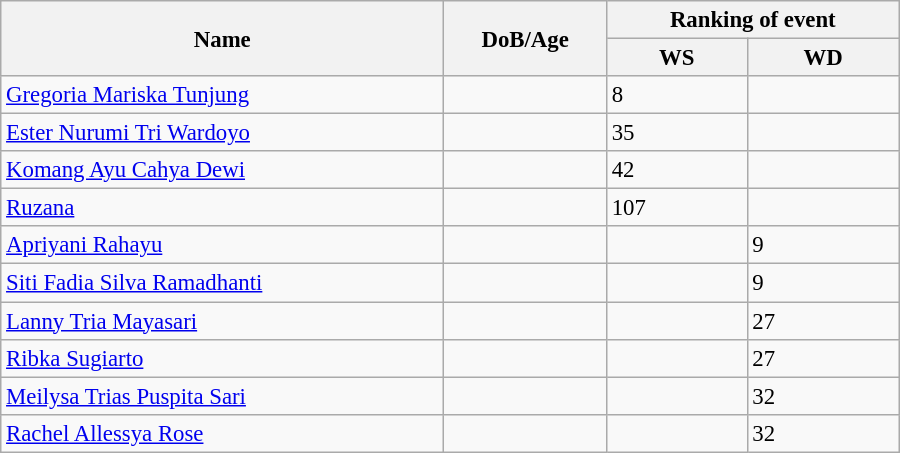<table class="wikitable"  style="width:600px; font-size:95%;">
<tr>
<th align="left" rowspan="2">Name</th>
<th align="left" rowspan="2">DoB/Age</th>
<th align="center" colspan="2">Ranking of event</th>
</tr>
<tr>
<th align="center">WS</th>
<th align="center">WD</th>
</tr>
<tr>
<td align="left"><a href='#'>Gregoria Mariska Tunjung</a></td>
<td align="left"></td>
<td>8</td>
<td></td>
</tr>
<tr>
<td align="left"><a href='#'>Ester Nurumi Tri Wardoyo</a></td>
<td align="left"></td>
<td>35</td>
<td></td>
</tr>
<tr>
<td align="left"><a href='#'>Komang Ayu Cahya Dewi</a></td>
<td align="left"></td>
<td>42</td>
<td></td>
</tr>
<tr>
<td align="left"><a href='#'>Ruzana</a></td>
<td align="left"></td>
<td>107</td>
<td></td>
</tr>
<tr>
<td align="left"><a href='#'>Apriyani Rahayu</a></td>
<td align="left"></td>
<td></td>
<td>9</td>
</tr>
<tr>
<td align="left"><a href='#'>Siti Fadia Silva Ramadhanti</a></td>
<td align="left"></td>
<td></td>
<td>9</td>
</tr>
<tr>
<td align="left"><a href='#'>Lanny Tria Mayasari</a></td>
<td align="left"></td>
<td></td>
<td>27</td>
</tr>
<tr>
<td align="left"><a href='#'>Ribka Sugiarto</a></td>
<td align="left"></td>
<td></td>
<td>27</td>
</tr>
<tr>
<td align="left"><a href='#'>Meilysa Trias Puspita Sari</a></td>
<td align="left"></td>
<td></td>
<td>32</td>
</tr>
<tr>
<td align="left"><a href='#'>Rachel Allessya Rose</a></td>
<td align="left"></td>
<td></td>
<td>32</td>
</tr>
</table>
